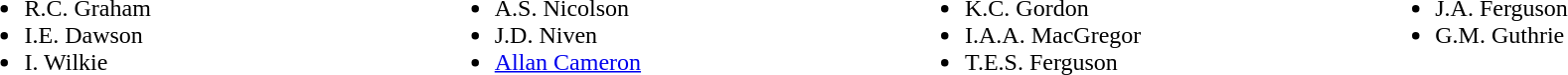<table style="width:100%;">
<tr>
<td style="vertical-align:top; width:20%;"><br><ul><li> R.C. Graham</li><li> I.E. Dawson</li><li> I. Wilkie</li></ul></td>
<td style="vertical-align:top; width:20%;"><br><ul><li> A.S. Nicolson</li><li> J.D. Niven</li><li> <a href='#'>Allan Cameron</a></li></ul></td>
<td style="vertical-align:top; width:20%;"><br><ul><li> K.C. Gordon</li><li> I.A.A. MacGregor</li><li> T.E.S. Ferguson</li></ul></td>
<td style="vertical-align:top; width:20%;"><br><ul><li> J.A. Ferguson</li><li> G.M. Guthrie</li></ul></td>
</tr>
</table>
